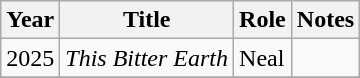<table class="wikitable plainrowheaders sortable">
<tr>
<th scope="col">Year</th>
<th scope="col">Title</th>
<th scope="col">Role</th>
<th class="unsortable">Notes</th>
</tr>
<tr>
<td>2025</td>
<td><em>This Bitter Earth</em></td>
<td>Neal</td>
<td></td>
</tr>
<tr>
</tr>
</table>
